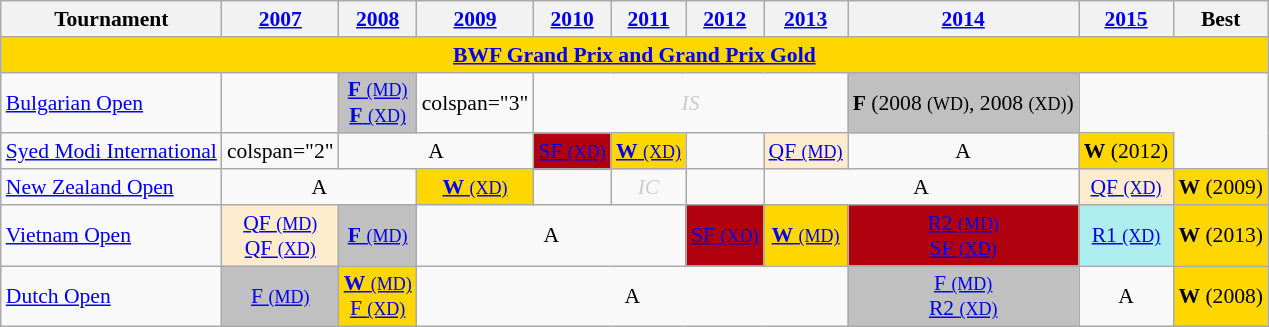<table class="wikitable" style="font-size: 90%; text-align:center">
<tr>
<th>Tournament</th>
<th><a href='#'>2007</a></th>
<th><a href='#'>2008</a></th>
<th><a href='#'>2009</a></th>
<th><a href='#'>2010</a></th>
<th><a href='#'>2011</a></th>
<th><a href='#'>2012</a></th>
<th><a href='#'>2013</a></th>
<th><a href='#'>2014</a></th>
<th><a href='#'>2015</a></th>
<th>Best</th>
</tr>
<tr bgcolor=FFD700>
<td colspan="11" align=center><strong><a href='#'>BWF Grand Prix and Grand Prix Gold</a></strong></td>
</tr>
<tr>
<td align=left><a href='#'>Bulgarian Open</a></td>
<td></td>
<td bgcolor=Silver><a href='#'><strong>F</strong> <small>(MD)</small></a><br><a href='#'><strong>F</strong> <small>(XD)</small></a></td>
<td>colspan="3" </td>
<td colspan="4" style=color:#ccc><em>IS</em></td>
<td bgcolor=Silver><strong>F</strong> (2008 <small>(WD)</small>, 2008 <small>(XD)</small>)</td>
</tr>
<tr>
<td align=left><a href='#'>Syed Modi International</a></td>
<td>colspan="2" </td>
<td colspan="2">A</td>
<td bgcolor=Bronze><a href='#'>SF <small>(XD)</small></a></td>
<td bgcolor=gold><a href='#'><strong>W</strong> <small>(XD)</small></a></td>
<td></td>
<td bgcolor=FFEBCD><a href='#'>QF <small>(MD)</small></a></td>
<td>A</td>
<td bgcolor=gold><strong>W</strong> (2012)</td>
</tr>
<tr>
<td align=left><a href='#'>New Zealand Open</a></td>
<td colspan="2">A</td>
<td bgcolor=gold><a href='#'><strong>W</strong> <small>(XD)</small></a></td>
<td></td>
<td style=color:#ccc><em>IC</em></td>
<td></td>
<td colspan="2">A</td>
<td bgcolor=FFEBCD><a href='#'>QF <small>(XD)</small></a></td>
<td bgcolor=gold><strong>W</strong> (2009)</td>
</tr>
<tr>
<td align=left><a href='#'>Vietnam Open</a></td>
<td bgcolor=FFEBCD><a href='#'>QF <small>(MD)</small></a><br><a href='#'>QF <small>(XD)</small></a></td>
<td bgcolor=Silver><a href='#'><strong>F</strong> <small>(MD)</small></a></td>
<td colspan="3">A</td>
<td bgcolor=Bronze><a href='#'>SF <small>(XD)</small></a></td>
<td bgcolor=gold><a href='#'><strong>W</strong> <small>(MD)</small></a></td>
<td bgcolor=Bronze><a href='#'>R2 <small>(MD)</small></a><br><a href='#'>SF <small>(XD)</small></a></td>
<td bgcolor=AFEEEE><a href='#'>R1 <small>(XD)</small></a></td>
<td bgcolor=gold><strong>W</strong> (2013)</td>
</tr>
<tr>
<td align=left><a href='#'>Dutch Open</a></td>
<td bgcolor=Silver><a href='#'>F <small>(MD)</small></a></td>
<td bgcolor=Gold><a href='#'><strong>W</strong> <small>(MD)</small></a><br><a href='#'>F <small>(XD)</small></a></td>
<td colspan="5">A</td>
<td bgcolor=Silver><a href='#'>F <small>(MD)</small></a><br><a href='#'>R2 <small>(XD)</small></a></td>
<td>A</td>
<td bgcolor=Gold><strong>W</strong> (2008)</td>
</tr>
</table>
